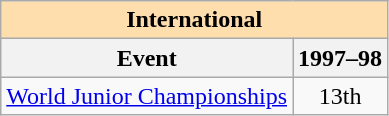<table class="wikitable" style="text-align:center">
<tr>
<th style="background-color: #ffdead; " colspan=2 align=center>International</th>
</tr>
<tr>
<th>Event</th>
<th>1997–98</th>
</tr>
<tr>
<td align=left><a href='#'>World Junior Championships</a></td>
<td>13th</td>
</tr>
</table>
